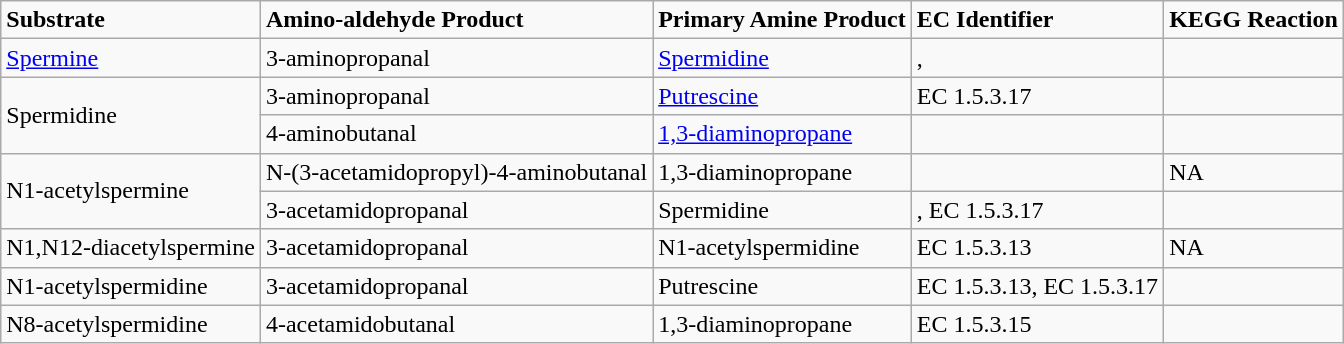<table class="wikitable">
<tr>
<td><strong>Substrate</strong></td>
<td><strong>Amino-aldehyde Product</strong></td>
<td><strong>Primary Amine Product</strong></td>
<td><strong>EC Identifier</strong></td>
<td><strong>KEGG Reaction</strong></td>
</tr>
<tr>
<td><a href='#'>Spermine</a></td>
<td>3-aminopropanal</td>
<td><a href='#'>Spermidine</a></td>
<td>, </td>
<td></td>
</tr>
<tr>
<td rowspan="2">Spermidine</td>
<td>3-aminopropanal</td>
<td><a href='#'>Putrescine</a></td>
<td>EC 1.5.3.17</td>
<td></td>
</tr>
<tr>
<td>4-aminobutanal</td>
<td><a href='#'>1,3-diaminopropane</a></td>
<td></td>
<td></td>
</tr>
<tr>
<td rowspan="2">N1-acetylspermine</td>
<td>N-(3-acetamidopropyl)-4-aminobutanal</td>
<td>1,3-diaminopropane</td>
<td></td>
<td>NA</td>
</tr>
<tr>
<td>3-acetamidopropanal</td>
<td>Spermidine</td>
<td>, EC 1.5.3.17</td>
<td></td>
</tr>
<tr>
<td>N1,N12-diacetylspermine</td>
<td>3-acetamidopropanal</td>
<td>N1-acetylspermidine</td>
<td>EC 1.5.3.13</td>
<td>NA</td>
</tr>
<tr>
<td>N1-acetylspermidine</td>
<td>3-acetamidopropanal</td>
<td>Putrescine</td>
<td>EC 1.5.3.13, EC 1.5.3.17</td>
<td></td>
</tr>
<tr>
<td>N8-acetylspermidine</td>
<td>4-acetamidobutanal</td>
<td>1,3-diaminopropane</td>
<td>EC 1.5.3.15</td>
<td></td>
</tr>
</table>
